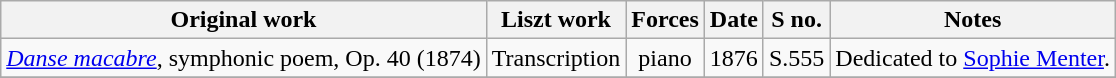<table class="wikitable">
<tr>
<th>Original work</th>
<th>Liszt work</th>
<th>Forces</th>
<th>Date</th>
<th>S no.</th>
<th>Notes</th>
</tr>
<tr>
<td><em><a href='#'>Danse macabre</a></em>, symphonic poem, Op. 40 (1874)</td>
<td>Transcription</td>
<td style="text-align: center">piano</td>
<td>1876</td>
<td>S.555</td>
<td>Dedicated to <a href='#'>Sophie Menter</a>.</td>
</tr>
<tr>
</tr>
</table>
